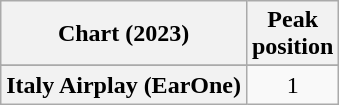<table class="wikitable sortable plainrowheaders" style="text-align:center;">
<tr>
<th scope="col">Chart (2023)</th>
<th scope="col">Peak<br>position</th>
</tr>
<tr>
</tr>
<tr>
<th scope="row">Italy Airplay (EarOne)</th>
<td>1</td>
</tr>
</table>
